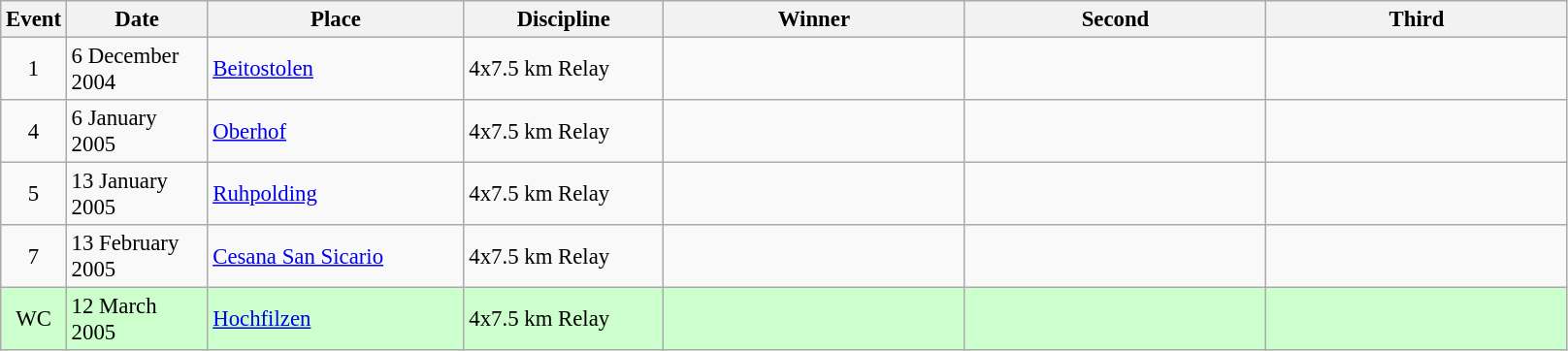<table class="wikitable" style="font-size:95%;">
<tr>
<th width="30">Event</th>
<th width="90">Date</th>
<th width="169">Place</th>
<th width="130">Discipline</th>
<th width="200">Winner</th>
<th width="200">Second</th>
<th width="200">Third</th>
</tr>
<tr>
<td align=center>1</td>
<td>6 December 2004</td>
<td> <a href='#'>Beitostolen</a></td>
<td>4x7.5 km Relay</td>
<td></td>
<td></td>
<td></td>
</tr>
<tr>
<td align=center>4</td>
<td>6 January 2005</td>
<td> <a href='#'>Oberhof</a></td>
<td>4x7.5 km Relay</td>
<td></td>
<td></td>
<td></td>
</tr>
<tr>
<td align=center>5</td>
<td>13 January 2005</td>
<td> <a href='#'>Ruhpolding</a></td>
<td>4x7.5 km Relay</td>
<td></td>
<td></td>
<td></td>
</tr>
<tr>
<td align=center>7</td>
<td>13 February 2005</td>
<td> <a href='#'>Cesana San Sicario</a></td>
<td>4x7.5 km Relay</td>
<td></td>
<td></td>
<td></td>
</tr>
<tr style="background:#CCFFCC">
<td align=center>WC</td>
<td>12 March 2005</td>
<td> <a href='#'>Hochfilzen</a></td>
<td>4x7.5 km Relay</td>
<td></td>
<td></td>
<td></td>
</tr>
</table>
